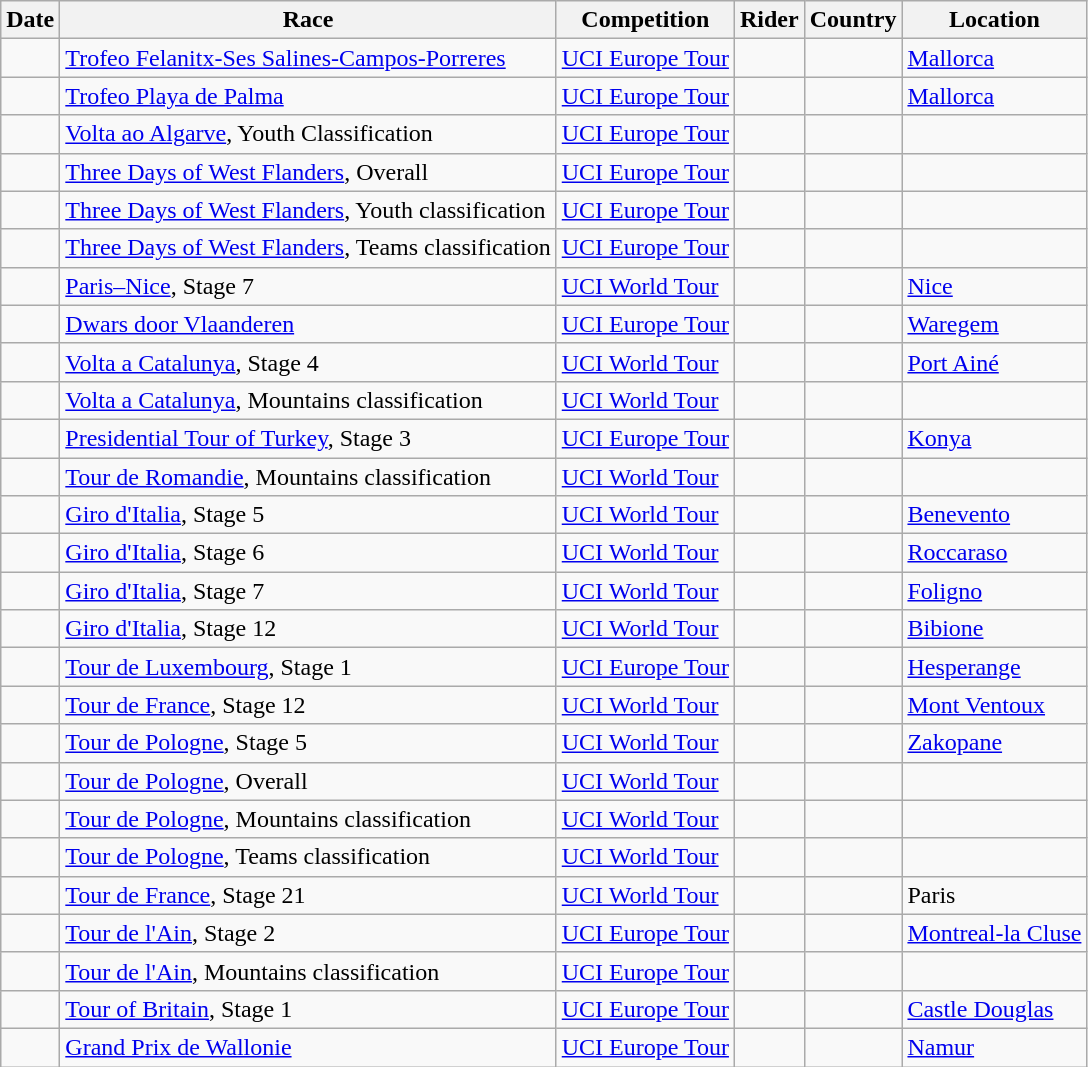<table class="wikitable sortable">
<tr>
<th>Date</th>
<th>Race</th>
<th>Competition</th>
<th>Rider</th>
<th>Country</th>
<th>Location</th>
</tr>
<tr>
<td></td>
<td><a href='#'>Trofeo Felanitx-Ses Salines-Campos-Porreres</a></td>
<td><a href='#'>UCI Europe Tour</a></td>
<td></td>
<td></td>
<td><a href='#'>Mallorca</a></td>
</tr>
<tr>
<td></td>
<td><a href='#'>Trofeo Playa de Palma</a></td>
<td><a href='#'>UCI Europe Tour</a></td>
<td></td>
<td></td>
<td><a href='#'>Mallorca</a></td>
</tr>
<tr>
<td></td>
<td><a href='#'>Volta ao Algarve</a>, Youth Classification</td>
<td><a href='#'>UCI Europe Tour</a></td>
<td></td>
<td></td>
<td></td>
</tr>
<tr>
<td></td>
<td><a href='#'>Three Days of West Flanders</a>, Overall</td>
<td><a href='#'>UCI Europe Tour</a></td>
<td></td>
<td></td>
<td></td>
</tr>
<tr>
<td></td>
<td><a href='#'>Three Days of West Flanders</a>, Youth classification</td>
<td><a href='#'>UCI Europe Tour</a></td>
<td></td>
<td></td>
<td></td>
</tr>
<tr>
<td></td>
<td><a href='#'>Three Days of West Flanders</a>, Teams classification</td>
<td><a href='#'>UCI Europe Tour</a></td>
<td align="center"></td>
<td></td>
<td></td>
</tr>
<tr>
<td></td>
<td><a href='#'>Paris–Nice</a>, Stage 7</td>
<td><a href='#'>UCI World Tour</a></td>
<td></td>
<td></td>
<td><a href='#'>Nice</a></td>
</tr>
<tr>
<td></td>
<td><a href='#'>Dwars door Vlaanderen</a></td>
<td><a href='#'>UCI Europe Tour</a></td>
<td></td>
<td></td>
<td><a href='#'>Waregem</a></td>
</tr>
<tr>
<td></td>
<td><a href='#'>Volta a Catalunya</a>, Stage 4</td>
<td><a href='#'>UCI World Tour</a></td>
<td></td>
<td></td>
<td><a href='#'>Port Ainé</a></td>
</tr>
<tr>
<td></td>
<td><a href='#'>Volta a Catalunya</a>, Mountains classification</td>
<td><a href='#'>UCI World Tour</a></td>
<td></td>
<td></td>
<td></td>
</tr>
<tr>
<td></td>
<td><a href='#'>Presidential Tour of Turkey</a>, Stage 3</td>
<td><a href='#'>UCI Europe Tour</a></td>
<td></td>
<td></td>
<td><a href='#'>Konya</a></td>
</tr>
<tr>
<td></td>
<td><a href='#'>Tour de Romandie</a>, Mountains classification</td>
<td><a href='#'>UCI World Tour</a></td>
<td></td>
<td></td>
<td></td>
</tr>
<tr>
<td></td>
<td><a href='#'>Giro d'Italia</a>, Stage 5</td>
<td><a href='#'>UCI World Tour</a></td>
<td></td>
<td></td>
<td><a href='#'>Benevento</a></td>
</tr>
<tr>
<td></td>
<td><a href='#'>Giro d'Italia</a>, Stage 6</td>
<td><a href='#'>UCI World Tour</a></td>
<td></td>
<td></td>
<td><a href='#'>Roccaraso</a></td>
</tr>
<tr>
<td></td>
<td><a href='#'>Giro d'Italia</a>, Stage 7</td>
<td><a href='#'>UCI World Tour</a></td>
<td></td>
<td></td>
<td><a href='#'>Foligno</a></td>
</tr>
<tr>
<td></td>
<td><a href='#'>Giro d'Italia</a>, Stage 12</td>
<td><a href='#'>UCI World Tour</a></td>
<td></td>
<td></td>
<td><a href='#'>Bibione</a></td>
</tr>
<tr>
<td></td>
<td><a href='#'>Tour de Luxembourg</a>, Stage 1</td>
<td><a href='#'>UCI Europe Tour</a></td>
<td></td>
<td></td>
<td><a href='#'>Hesperange</a></td>
</tr>
<tr>
<td></td>
<td><a href='#'>Tour de France</a>, Stage 12</td>
<td><a href='#'>UCI World Tour</a></td>
<td></td>
<td></td>
<td><a href='#'>Mont Ventoux</a></td>
</tr>
<tr>
<td></td>
<td><a href='#'>Tour de Pologne</a>, Stage 5</td>
<td><a href='#'>UCI World Tour</a></td>
<td></td>
<td></td>
<td><a href='#'>Zakopane</a></td>
</tr>
<tr>
<td></td>
<td><a href='#'>Tour de Pologne</a>, Overall</td>
<td><a href='#'>UCI World Tour</a></td>
<td></td>
<td></td>
<td></td>
</tr>
<tr>
<td></td>
<td><a href='#'>Tour de Pologne</a>, Mountains classification</td>
<td><a href='#'>UCI World Tour</a></td>
<td></td>
<td></td>
<td></td>
</tr>
<tr>
<td></td>
<td><a href='#'>Tour de Pologne</a>, Teams classification</td>
<td><a href='#'>UCI World Tour</a></td>
<td align="center"></td>
<td></td>
<td></td>
</tr>
<tr>
<td></td>
<td><a href='#'>Tour de France</a>, Stage 21</td>
<td><a href='#'>UCI World Tour</a></td>
<td></td>
<td></td>
<td>Paris</td>
</tr>
<tr>
<td></td>
<td><a href='#'>Tour de l'Ain</a>, Stage 2</td>
<td><a href='#'>UCI Europe Tour</a></td>
<td></td>
<td></td>
<td><a href='#'>Montreal-la Cluse</a></td>
</tr>
<tr>
<td></td>
<td><a href='#'>Tour de l'Ain</a>, Mountains classification</td>
<td><a href='#'>UCI Europe Tour</a></td>
<td></td>
<td></td>
<td></td>
</tr>
<tr>
<td></td>
<td><a href='#'>Tour of Britain</a>, Stage 1</td>
<td><a href='#'>UCI Europe Tour</a></td>
<td></td>
<td></td>
<td><a href='#'>Castle Douglas</a></td>
</tr>
<tr>
<td></td>
<td><a href='#'>Grand Prix de Wallonie</a></td>
<td><a href='#'>UCI Europe Tour</a></td>
<td></td>
<td></td>
<td><a href='#'>Namur</a></td>
</tr>
</table>
